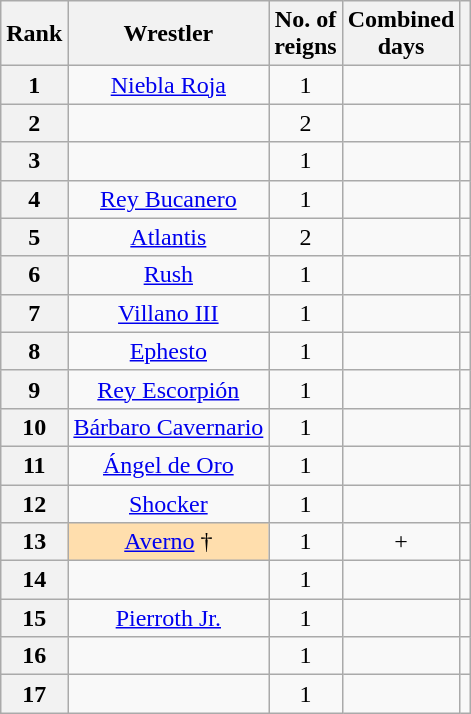<table class="wikitable sortable" style="text-align: center">
<tr>
<th data-sort-type="number" scope="col">Rank</th>
<th scope="col">Wrestler</th>
<th data-sort-type="number" scope="col">No. of<br>reigns</th>
<th data-sort-type="number" scope="col">Combined<br>days</th>
<th class="unsortable" scope="col"></th>
</tr>
<tr>
<th>1</th>
<td><a href='#'>Niebla Roja</a></td>
<td>1</td>
<td></td>
<td></td>
</tr>
<tr>
<th>2</th>
<td></td>
<td>2</td>
<td></td>
<td></td>
</tr>
<tr>
<th>3</th>
<td></td>
<td>1</td>
<td></td>
<td></td>
</tr>
<tr>
<th>4</th>
<td><a href='#'>Rey Bucanero</a></td>
<td>1</td>
<td></td>
<td></td>
</tr>
<tr>
<th>5</th>
<td><a href='#'>Atlantis</a></td>
<td>2</td>
<td></td>
<td></td>
</tr>
<tr>
<th>6</th>
<td><a href='#'>Rush</a></td>
<td>1</td>
<td></td>
<td></td>
</tr>
<tr>
<th>7</th>
<td><a href='#'>Villano III</a></td>
<td>1</td>
<td></td>
<td></td>
</tr>
<tr>
<th>8</th>
<td><a href='#'>Ephesto</a></td>
<td>1</td>
<td></td>
<td></td>
</tr>
<tr>
<th>9</th>
<td><a href='#'>Rey Escorpión</a></td>
<td>1</td>
<td></td>
<td></td>
</tr>
<tr>
<th>10</th>
<td><a href='#'>Bárbaro Cavernario</a></td>
<td>1</td>
<td></td>
<td></td>
</tr>
<tr>
<th>11</th>
<td><a href='#'>Ángel de Oro</a></td>
<td>1</td>
<td></td>
<td></td>
</tr>
<tr>
<th>12</th>
<td><a href='#'>Shocker</a></td>
<td>1</td>
<td></td>
<td></td>
</tr>
<tr>
<th>13</th>
<td style="background: #ffdead;"><a href='#'>Averno</a> †</td>
<td>1</td>
<td>+</td>
<td></td>
</tr>
<tr>
<th>14</th>
<td></td>
<td>1</td>
<td></td>
<td></td>
</tr>
<tr>
<th>15</th>
<td><a href='#'>Pierroth Jr.</a></td>
<td>1</td>
<td></td>
<td></td>
</tr>
<tr>
<th>16</th>
<td></td>
<td>1</td>
<td></td>
<td></td>
</tr>
<tr>
<th>17</th>
<td></td>
<td>1</td>
<td></td>
<td></td>
</tr>
</table>
